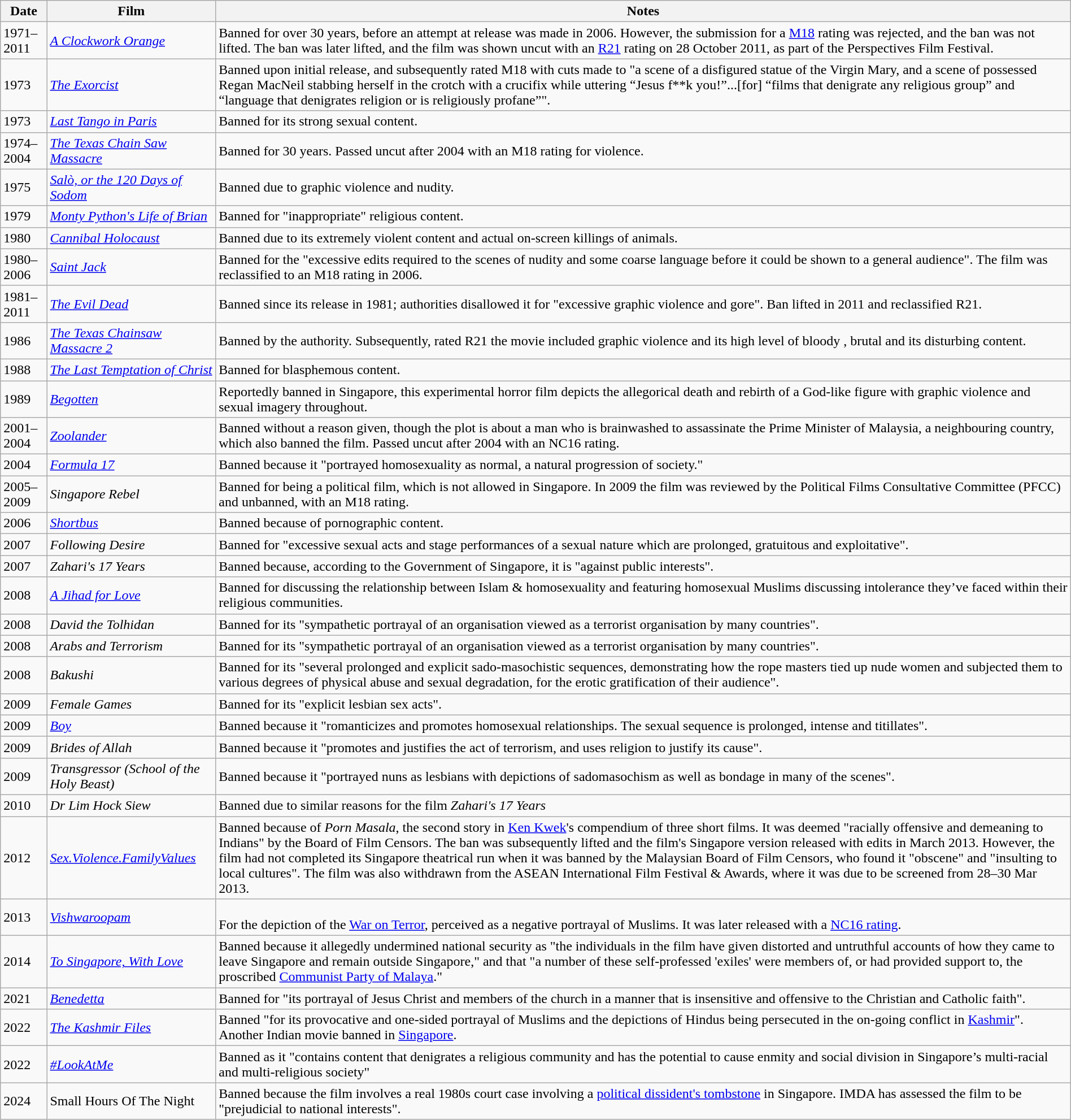<table class="wikitable sortable" style="width:100%;">
<tr>
<th>Date</th>
<th>Film</th>
<th class="unsortable">Notes</th>
</tr>
<tr>
<td>1971–2011</td>
<td><em><a href='#'>A Clockwork Orange</a></em></td>
<td>Banned for over 30 years, before an attempt at release was made in 2006. However, the submission for a <a href='#'>M18</a> rating was rejected, and the ban was not lifted. The ban was later lifted, and the film was shown uncut with an <a href='#'>R21</a> rating on 28 October 2011, as part of the Perspectives Film Festival.</td>
</tr>
<tr>
<td>1973</td>
<td><em><a href='#'>The Exorcist</a></em></td>
<td>Banned upon initial release, and subsequently rated M18 with cuts made to "a scene of a disfigured statue of the Virgin Mary, and a scene of possessed Regan MacNeil stabbing herself in the crotch with a crucifix while uttering “Jesus f**k you!”...[for] “films that denigrate any religious group” and “language that denigrates religion or is religiously profane”".</td>
</tr>
<tr>
<td>1973</td>
<td><em><a href='#'>Last Tango in Paris</a></em></td>
<td>Banned for its strong sexual content.</td>
</tr>
<tr>
<td>1974–2004</td>
<td><em><a href='#'>The Texas Chain Saw Massacre</a></em></td>
<td>Banned for 30 years. Passed uncut after 2004 with an M18 rating for violence.</td>
</tr>
<tr>
<td>1975</td>
<td><em><a href='#'>Salò, or the 120 Days of Sodom</a></em></td>
<td>Banned due to graphic violence and nudity.</td>
</tr>
<tr>
<td>1979</td>
<td><em><a href='#'>Monty Python's Life of Brian</a></em></td>
<td>Banned for "inappropriate" religious content.</td>
</tr>
<tr>
<td>1980</td>
<td><em><a href='#'>Cannibal Holocaust</a></em></td>
<td>Banned due to its extremely violent content and actual on-screen killings of animals.</td>
</tr>
<tr>
<td>1980–2006</td>
<td><em><a href='#'>Saint Jack</a></em></td>
<td>Banned for the "excessive edits required to the scenes of nudity and some coarse language before it could be shown to a general audience". The film was reclassified to an M18 rating in 2006.</td>
</tr>
<tr>
<td>1981–2011</td>
<td><em><a href='#'>The Evil Dead</a></em></td>
<td>Banned since its release in 1981; authorities disallowed it for "excessive graphic violence and gore". Ban lifted in 2011 and reclassified R21.</td>
</tr>
<tr>
<td>1986</td>
<td><em><a href='#'>The Texas Chainsaw Massacre 2</a></em></td>
<td>Banned by the authority. Subsequently, rated R21 the movie included graphic violence and its high level of bloody , brutal  and its disturbing content.</td>
</tr>
<tr>
<td>1988</td>
<td><em><a href='#'>The Last Temptation of Christ</a></em></td>
<td>Banned for blasphemous content.</td>
</tr>
<tr>
<td>1989</td>
<td><em><a href='#'>Begotten</a></em></td>
<td>Reportedly banned in Singapore, this experimental horror film depicts the allegorical death and rebirth of a God-like figure with graphic violence and sexual imagery throughout.</td>
</tr>
<tr>
<td>2001–2004</td>
<td><em><a href='#'>Zoolander</a></em></td>
<td>Banned without a reason given, though the plot is about a man who is brainwashed to assassinate the Prime Minister of Malaysia, a neighbouring country, which also banned the film. Passed uncut after 2004 with an NC16 rating.</td>
</tr>
<tr>
<td>2004</td>
<td><em><a href='#'>Formula 17</a></em></td>
<td>Banned because it "portrayed homosexuality as normal, a natural progression of society."</td>
</tr>
<tr>
<td>2005–2009</td>
<td><em>Singapore Rebel</em></td>
<td>Banned for being a political film, which is not allowed in Singapore. In 2009 the film was reviewed by the Political Films Consultative Committee (PFCC) and unbanned, with an M18 rating.</td>
</tr>
<tr>
<td>2006</td>
<td><em><a href='#'>Shortbus</a></em></td>
<td>Banned because of pornographic content.</td>
</tr>
<tr>
<td>2007</td>
<td><em>Following Desire</em></td>
<td>Banned for "excessive sexual acts and stage performances of a sexual nature which are prolonged, gratuitous and exploitative".</td>
</tr>
<tr>
<td>2007</td>
<td><em>Zahari's 17 Years</em></td>
<td>Banned because, according to the Government of Singapore, it is "against public interests".</td>
</tr>
<tr>
<td>2008</td>
<td><em><a href='#'>A Jihad for Love</a></em></td>
<td>Banned for discussing the relationship between Islam & homosexuality and featuring homosexual Muslims discussing intolerance they’ve faced within their religious communities.</td>
</tr>
<tr>
<td>2008</td>
<td><em>David the Tolhidan</em></td>
<td>Banned for its "sympathetic portrayal of an organisation viewed as a terrorist organisation by many countries".</td>
</tr>
<tr>
<td>2008</td>
<td><em>Arabs and Terrorism</em></td>
<td>Banned for its "sympathetic portrayal of an organisation viewed as a terrorist organisation by many countries".</td>
</tr>
<tr>
<td>2008</td>
<td><em>Bakushi</em></td>
<td>Banned for its "several prolonged and explicit sado-masochistic sequences, demonstrating how the rope masters tied up nude women and subjected them to various degrees of physical abuse and sexual degradation, for the erotic gratification of their audience".</td>
</tr>
<tr>
<td>2009</td>
<td><em>Female Games</em></td>
<td>Banned for its "explicit lesbian sex acts".</td>
</tr>
<tr>
<td>2009</td>
<td><em><a href='#'>Boy</a></em></td>
<td>Banned because it "romanticizes and promotes homosexual relationships. The sexual sequence is prolonged, intense and titillates".</td>
</tr>
<tr>
<td>2009</td>
<td><em>Brides of Allah</em></td>
<td>Banned because it "promotes and justifies the act of terrorism, and uses religion to justify its cause".</td>
</tr>
<tr>
<td>2009</td>
<td><em>Transgressor (School of the Holy Beast)</em></td>
<td>Banned because it "portrayed nuns as lesbians with depictions of sadomasochism as well as bondage in many of the scenes".</td>
</tr>
<tr>
<td>2010</td>
<td><em>Dr Lim Hock Siew</em></td>
<td>Banned due to similar reasons for the film <em>Zahari's 17 Years</em></td>
</tr>
<tr>
<td>2012</td>
<td><em><a href='#'>Sex.Violence.FamilyValues</a></em></td>
<td>Banned because of <em>Porn Masala</em>, the second story in <a href='#'>Ken Kwek</a>'s compendium of three short films. It was deemed "racially offensive and demeaning to Indians" by the Board of Film Censors. The ban was subsequently lifted and the film's Singapore version released with edits in March 2013. However, the film had not completed its Singapore theatrical run when it was banned by the Malaysian Board of Film Censors, who found it "obscene" and "insulting to local cultures". The film was also withdrawn from the ASEAN International Film Festival & Awards, where it was due to be screened from 28–30 Mar 2013.</td>
</tr>
<tr>
<td>2013</td>
<td><em><a href='#'>Vishwaroopam</a></em></td>
<td><br>For the depiction of the <a href='#'>War on Terror</a>, perceived as a negative portrayal of Muslims. It was later released with a <a href='#'>NC16 rating</a>.</td>
</tr>
<tr>
<td>2014</td>
<td><em><a href='#'>To Singapore, With Love</a></em></td>
<td>Banned because it allegedly undermined national security as "the individuals in the film have given distorted and untruthful accounts of how they came to leave Singapore and remain outside Singapore," and that "a number of these self-professed 'exiles' were members of, or had provided support to, the proscribed <a href='#'>Communist Party of Malaya</a>."</td>
</tr>
<tr>
<td>2021</td>
<td><em><a href='#'>Benedetta</a></em></td>
<td>Banned for "its portrayal of Jesus Christ and members of the church in a manner that is insensitive and offensive to the Christian and Catholic faith".</td>
</tr>
<tr>
<td>2022</td>
<td><em><a href='#'>The Kashmir Files</a></em></td>
<td>Banned "for its provocative and one-sided portrayal of Muslims and the depictions of Hindus being persecuted in the on-going conflict in <a href='#'>Kashmir</a>". Another Indian movie banned in <a href='#'>Singapore</a>.</td>
</tr>
<tr>
<td>2022</td>
<td><a href='#'><em>#LookAtMe</em></a></td>
<td>Banned as it "contains content that denigrates a religious community and has the potential to cause enmity and social division in Singapore’s multi-racial and multi-religious society"</td>
</tr>
<tr>
<td>2024</td>
<td>Small Hours Of The Night</td>
<td>Banned because the film involves a real 1980s court case involving a <a href='#'>political dissident's tombstone</a> in Singapore. IMDA has assessed the film to be "prejudicial to national interests".  </td>
</tr>
</table>
